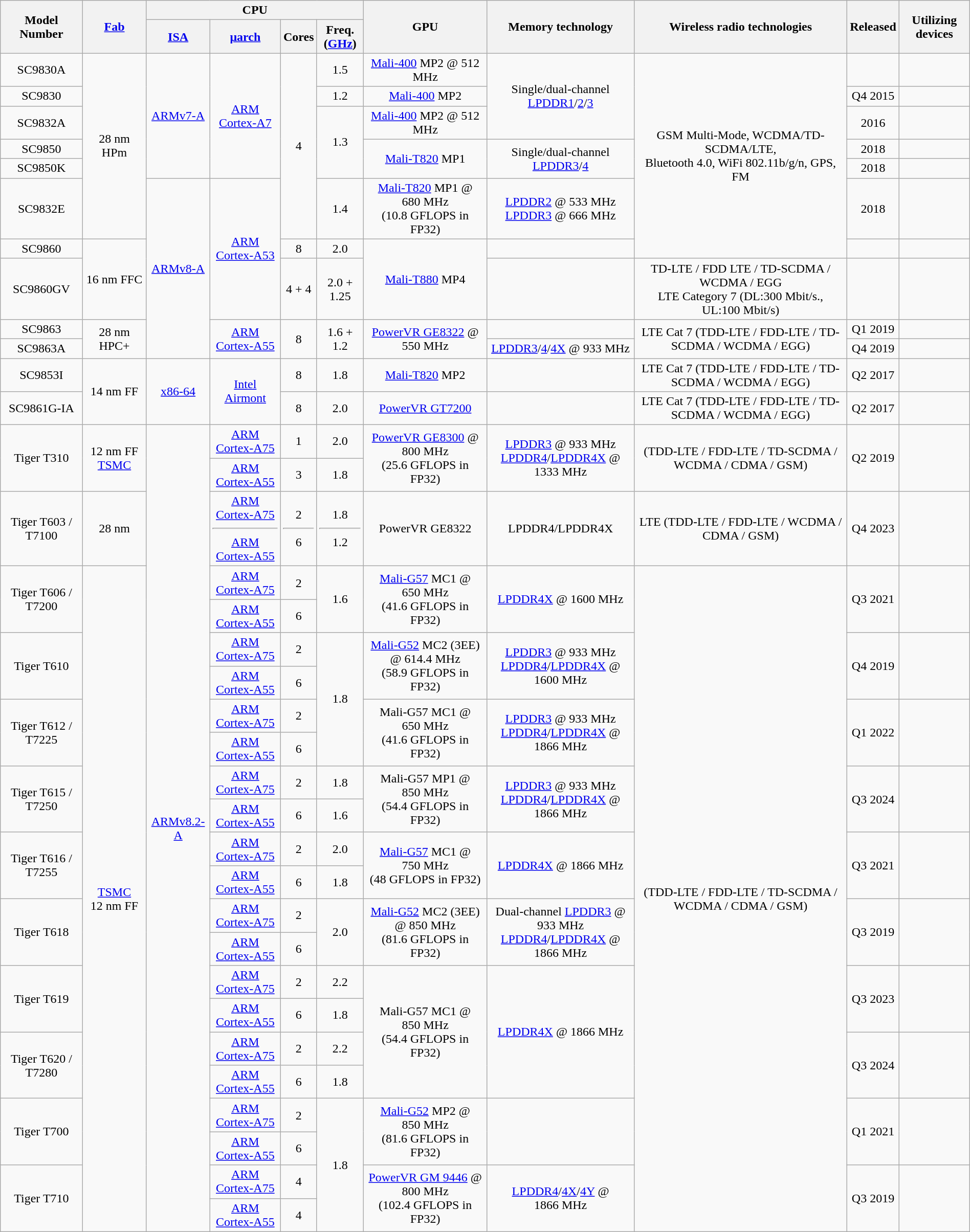<table class="wikitable sortable" style="width:100%; text-align:center">
<tr>
<th rowspan="2">Model Number</th>
<th rowspan="2"><a href='#'>Fab</a></th>
<th colspan="4">CPU</th>
<th rowspan="2">GPU</th>
<th rowspan="2">Memory technology</th>
<th rowspan="2">Wireless radio technologies</th>
<th rowspan="2">Released</th>
<th rowspan="2">Utilizing devices</th>
</tr>
<tr>
<th><a href='#'>ISA</a></th>
<th><a href='#'>μarch</a></th>
<th>Cores</th>
<th>Freq.<br>(<a href='#'>GHz</a>)</th>
</tr>
<tr>
<td>SC9830A</td>
<td rowspan="6">28 nm HPm</td>
<td rowspan="5"><a href='#'>ARMv7-A</a></td>
<td rowspan="5"><a href='#'>ARM Cortex-A7</a></td>
<td rowspan="6">4</td>
<td>1.5</td>
<td><a href='#'>Mali-400</a> MP2 @ 512 MHz</td>
<td rowspan="3">Single/dual-channel <a href='#'>LPDDR1</a>/<a href='#'>2</a>/<a href='#'>3</a></td>
<td rowspan="7">GSM Multi-Mode, WCDMA/TD-SCDMA/LTE,<br>Bluetooth 4.0, WiFi 802.11b/g/n, GPS, FM</td>
<td></td>
<td></td>
</tr>
<tr>
<td>SC9830</td>
<td>1.2</td>
<td><a href='#'>Mali-400</a> MP2</td>
<td>Q4 2015</td>
<td></td>
</tr>
<tr>
<td>SC9832A</td>
<td rowspan="3">1.3</td>
<td><a href='#'>Mali-400</a> MP2 @ 512 MHz</td>
<td>2016</td>
<td></td>
</tr>
<tr>
<td>SC9850</td>
<td rowspan="2"><a href='#'>Mali-T820</a> MP1</td>
<td rowspan="2">Single/dual-channel <a href='#'>LPDDR3</a>/<a href='#'>4</a></td>
<td>2018</td>
<td></td>
</tr>
<tr>
<td>SC9850K</td>
<td>2018</td>
<td></td>
</tr>
<tr>
<td>SC9832E</td>
<td rowspan="5"><a href='#'>ARMv8-A</a></td>
<td rowspan="3"><a href='#'>ARM Cortex-A53</a></td>
<td>1.4</td>
<td><a href='#'>Mali-T820</a> MP1 @ 680 MHz<br>(10.8 GFLOPS in FP32)</td>
<td><a href='#'>LPDDR2</a> @ 533 MHz<br><a href='#'>LPDDR3</a> @ 666 MHz</td>
<td>2018</td>
<td></td>
</tr>
<tr>
<td>SC9860</td>
<td rowspan="2">16 nm FFC</td>
<td>8</td>
<td>2.0</td>
<td rowspan="2"><a href='#'>Mali-T880</a> MP4</td>
<td></td>
<td></td>
<td></td>
</tr>
<tr>
<td>SC9860GV</td>
<td>4 + 4</td>
<td>2.0 + 1.25</td>
<td></td>
<td>TD-LTE / FDD LTE / TD-SCDMA / WCDMA / EGG<br>LTE Category 7 (DL:300 Mbit/s., UL:100 Mbit/s)</td>
<td></td>
<td></td>
</tr>
<tr>
<td>SC9863</td>
<td rowspan="2">28 nm HPC+</td>
<td rowspan="2"><a href='#'>ARM Cortex-A55</a></td>
<td rowspan="2">8</td>
<td rowspan="2">1.6 + 1.2</td>
<td rowspan="2"><a href='#'>PowerVR GE8322</a> @ 550 MHz</td>
<td></td>
<td rowspan="2">LTE Cat 7 (TDD-LTE / FDD-LTE / TD-SCDMA / WCDMA / EGG)</td>
<td>Q1 2019</td>
<td></td>
</tr>
<tr>
<td>SC9863A</td>
<td><a href='#'>LPDDR3</a>/<a href='#'>4</a>/<a href='#'>4X</a> @ 933 MHz</td>
<td>Q4 2019</td>
<td></td>
</tr>
<tr>
<td>SC9853I</td>
<td rowspan="2">14 nm FF</td>
<td rowspan="2"><a href='#'>x86-64</a></td>
<td rowspan="2"><a href='#'>Intel Airmont</a></td>
<td>8</td>
<td>1.8</td>
<td><a href='#'>Mali-T820</a> MP2</td>
<td></td>
<td>LTE Cat 7 (TDD-LTE / FDD-LTE / TD-SCDMA / WCDMA / EGG)</td>
<td>Q2 2017</td>
<td></td>
</tr>
<tr>
<td>SC9861G-IA</td>
<td>8</td>
<td>2.0</td>
<td><a href='#'>PowerVR GT7200</a></td>
<td></td>
<td>LTE Cat 7 (TDD-LTE / FDD-LTE / TD-SCDMA / WCDMA / EGG)</td>
<td>Q2 2017</td>
<td></td>
</tr>
<tr>
<td rowspan="2">Tiger T310</td>
<td rowspan="2">12 nm FF <a href='#'>TSMC</a></td>
<td rowspan="23"><a href='#'>ARMv8.2-A</a></td>
<td><a href='#'>ARM Cortex-A75</a></td>
<td>1</td>
<td>2.0</td>
<td rowspan="2"><a href='#'>PowerVR GE8300</a> @ 800 MHz<br>(25.6 GFLOPS in FP32)</td>
<td rowspan="2"><a href='#'>LPDDR3</a> @ 933 MHz<br><a href='#'>LPDDR4</a>/<a href='#'>LPDDR4X</a> @ 1333 MHz</td>
<td rowspan="2">(TDD-LTE / FDD-LTE / TD-SCDMA / WCDMA / CDMA / GSM)</td>
<td rowspan="2">Q2 2019</td>
<td rowspan="2"></td>
</tr>
<tr>
<td><a href='#'>ARM Cortex-A55</a></td>
<td>3</td>
<td>1.8</td>
</tr>
<tr>
<td>Tiger T603 / T7100</td>
<td>28 nm</td>
<td><a href='#'>ARM Cortex-A75</a><hr><a href='#'>ARM Cortex-A55</a></td>
<td>2<hr>6</td>
<td>1.8<hr>1.2</td>
<td>PowerVR GE8322</td>
<td>LPDDR4/LPDDR4X</td>
<td>LTE (TDD-LTE / FDD-LTE / WCDMA / CDMA / GSM)</td>
<td>Q4 2023</td>
<td></td>
</tr>
<tr>
<td rowspan="2">Tiger T606 / T7200</td>
<td rowspan="20"><a href='#'>TSMC</a> 12 nm FF</td>
<td><a href='#'>ARM Cortex-A75</a></td>
<td>2</td>
<td rowspan="2">1.6</td>
<td rowspan="2"><a href='#'>Mali-G57</a> MC1 @ 650 MHz<br>(41.6 GFLOPS in FP32)</td>
<td rowspan="2"><a href='#'>LPDDR4X</a> @ 1600 MHz</td>
<td rowspan="20">(TDD-LTE / FDD-LTE / TD-SCDMA / WCDMA / CDMA / GSM)</td>
<td rowspan="2">Q3 2021</td>
<td rowspan="2"></td>
</tr>
<tr>
<td><a href='#'>ARM Cortex-A55</a></td>
<td>6</td>
</tr>
<tr>
<td rowspan="2">Tiger T610</td>
<td><a href='#'>ARM Cortex-A75</a></td>
<td>2</td>
<td rowspan="4">1.8</td>
<td rowspan="2"><a href='#'>Mali-G52</a> MC2 (3EE) @ 614.4 MHz<br>(58.9 GFLOPS in FP32)</td>
<td rowspan="2"><a href='#'>LPDDR3</a> @ 933 MHz<br><a href='#'>LPDDR4</a>/<a href='#'>LPDDR4X</a> @ 1600 MHz</td>
<td rowspan="2">Q4 2019</td>
<td rowspan="2"></td>
</tr>
<tr>
<td><a href='#'>ARM Cortex-A55</a></td>
<td>6</td>
</tr>
<tr>
<td rowspan="2">Tiger T612 / T7225</td>
<td><a href='#'>ARM Cortex-A75</a></td>
<td>2</td>
<td rowspan="2">Mali-G57 MC1 @ 650 MHz<br>(41.6 GFLOPS in FP32)</td>
<td rowspan="2"><a href='#'>LPDDR3</a> @ 933 MHz<br><a href='#'>LPDDR4</a>/<a href='#'>LPDDR4X</a> @ 1866 MHz</td>
<td rowspan="2">Q1 2022</td>
<td rowspan="2"></td>
</tr>
<tr>
<td><a href='#'>ARM Cortex-A55</a></td>
<td>6</td>
</tr>
<tr>
<td rowspan="2">Tiger T615 / T7250</td>
<td><a href='#'>ARM Cortex-A75</a></td>
<td>2</td>
<td>1.8</td>
<td rowspan="2">Mali-G57 MP1 @ 850 MHz<br>(54.4 GFLOPS in FP32)</td>
<td rowspan="2"><a href='#'>LPDDR3</a> @ 933 MHz<br><a href='#'>LPDDR4</a>/<a href='#'>LPDDR4X</a> @ 1866 MHz</td>
<td rowspan="2">Q3 2024</td>
<td rowspan="2"></td>
</tr>
<tr>
<td><a href='#'>ARM Cortex-A55</a></td>
<td>6</td>
<td>1.6</td>
</tr>
<tr>
<td rowspan="2">Tiger T616 / T7255</td>
<td><a href='#'>ARM Cortex-A75</a></td>
<td>2</td>
<td>2.0</td>
<td rowspan="2"><a href='#'>Mali-G57</a> MC1 @ 750 MHz<br>(48 GFLOPS in FP32)</td>
<td rowspan="2"><a href='#'>LPDDR4X</a> @ 1866 MHz</td>
<td rowspan="2">Q3 2021</td>
<td rowspan="2"></td>
</tr>
<tr>
<td><a href='#'>ARM Cortex-A55</a></td>
<td>6</td>
<td>1.8</td>
</tr>
<tr>
<td rowspan="2">Tiger T618</td>
<td><a href='#'>ARM Cortex-A75</a></td>
<td>2</td>
<td rowspan="2">2.0</td>
<td rowspan="2"><a href='#'>Mali-G52</a> MC2 (3EE) @ 850 MHz<br>(81.6 GFLOPS in FP32)</td>
<td rowspan="2">Dual-channel <a href='#'>LPDDR3</a> @ 933 MHz<br><a href='#'>LPDDR4</a>/<a href='#'>LPDDR4X</a> @ 1866 MHz</td>
<td rowspan="2">Q3 2019</td>
<td rowspan="2"></td>
</tr>
<tr>
<td><a href='#'>ARM Cortex-A55</a></td>
<td>6</td>
</tr>
<tr>
<td rowspan="2">Tiger T619</td>
<td><a href='#'>ARM Cortex-A75</a></td>
<td>2</td>
<td>2.2</td>
<td rowspan="4">Mali-G57 MC1 @ 850 MHz<br>(54.4 GFLOPS in FP32)</td>
<td rowspan="4"><a href='#'>LPDDR4X</a> @ 1866 MHz</td>
<td rowspan="2">Q3 2023</td>
<td rowspan="2"></td>
</tr>
<tr>
<td><a href='#'>ARM Cortex-A55</a></td>
<td>6</td>
<td>1.8</td>
</tr>
<tr>
<td rowspan="2">Tiger T620 / T7280</td>
<td><a href='#'>ARM Cortex-A75</a></td>
<td>2</td>
<td>2.2</td>
<td rowspan="2">Q3 2024</td>
<td rowspan="2"></td>
</tr>
<tr>
<td><a href='#'>ARM Cortex-A55</a></td>
<td>6</td>
<td>1.8</td>
</tr>
<tr>
<td rowspan="2">Tiger T700</td>
<td><a href='#'>ARM Cortex-A75</a></td>
<td>2</td>
<td rowspan="4">1.8</td>
<td rowspan="2"><a href='#'>Mali-G52</a> MP2 @ 850 MHz<br>(81.6 GFLOPS in FP32)</td>
<td rowspan="2"></td>
<td rowspan="2">Q1 2021</td>
<td rowspan="2"></td>
</tr>
<tr>
<td><a href='#'>ARM Cortex-A55</a></td>
<td>6</td>
</tr>
<tr>
<td rowspan="2">Tiger T710</td>
<td><a href='#'>ARM Cortex-A75</a></td>
<td>4</td>
<td rowspan="2"><a href='#'>PowerVR GM 9446</a> @ 800 MHz<br>(102.4 GFLOPS in FP32)</td>
<td rowspan="2"><a href='#'>LPDDR4</a>/<a href='#'>4X</a>/<a href='#'>4Y</a> @ 1866 MHz</td>
<td rowspan="2">Q3 2019</td>
<td rowspan="2"></td>
</tr>
<tr>
<td><a href='#'>ARM Cortex-A55</a></td>
<td>4</td>
</tr>
</table>
